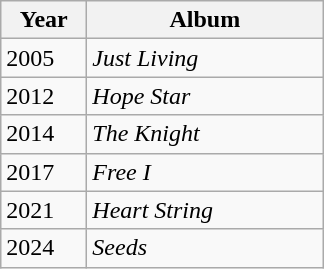<table class="wikitable">
<tr>
<th style="text-align; width:50px;">Year</th>
<th style="text-align; width:150px;">Album</th>
</tr>
<tr>
<td>2005</td>
<td><em>Just Living</em></td>
</tr>
<tr>
<td>2012</td>
<td><em>Hope Star</em></td>
</tr>
<tr>
<td>2014</td>
<td><em>The Knight</em></td>
</tr>
<tr>
<td>2017</td>
<td><em>Free I</em></td>
</tr>
<tr>
<td>2021</td>
<td><em>Heart String</em></td>
</tr>
<tr>
<td>2024</td>
<td><em>Seeds</em></td>
</tr>
</table>
